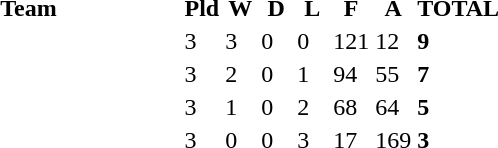<table>
<tr>
<td><br></td>
</tr>
<tr border=1 cellpadding=5 cellspacing=0>
<th width="200">Team</th>
<th width="20">Pld</th>
<th width="20">W</th>
<th width="20">D</th>
<th width="20">L</th>
<th width="20">F</th>
<th width="20">A</th>
<th width="20">TOTAL</th>
</tr>
<tr>
<td align=left></td>
<td>3</td>
<td>3</td>
<td>0</td>
<td>0</td>
<td>121</td>
<td>12</td>
<td><strong>9</strong></td>
</tr>
<tr>
<td align=left></td>
<td>3</td>
<td>2</td>
<td>0</td>
<td>1</td>
<td>94</td>
<td>55</td>
<td><strong>7</strong></td>
</tr>
<tr>
<td align=left></td>
<td>3</td>
<td>1</td>
<td>0</td>
<td>2</td>
<td>68</td>
<td>64</td>
<td><strong>5</strong></td>
</tr>
<tr>
<td align=left></td>
<td>3</td>
<td>0</td>
<td>0</td>
<td>3</td>
<td>17</td>
<td>169</td>
<td><strong>3</strong></td>
</tr>
</table>
